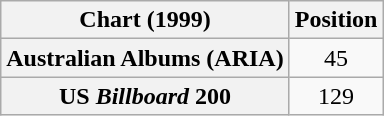<table class="wikitable sortable plainrowheaders" style="text-align:center">
<tr>
<th scope="col">Chart (1999)</th>
<th scope="col">Position</th>
</tr>
<tr>
<th scope="row">Australian Albums (ARIA)</th>
<td>45</td>
</tr>
<tr>
<th scope="row">US <em>Billboard</em> 200</th>
<td>129</td>
</tr>
</table>
